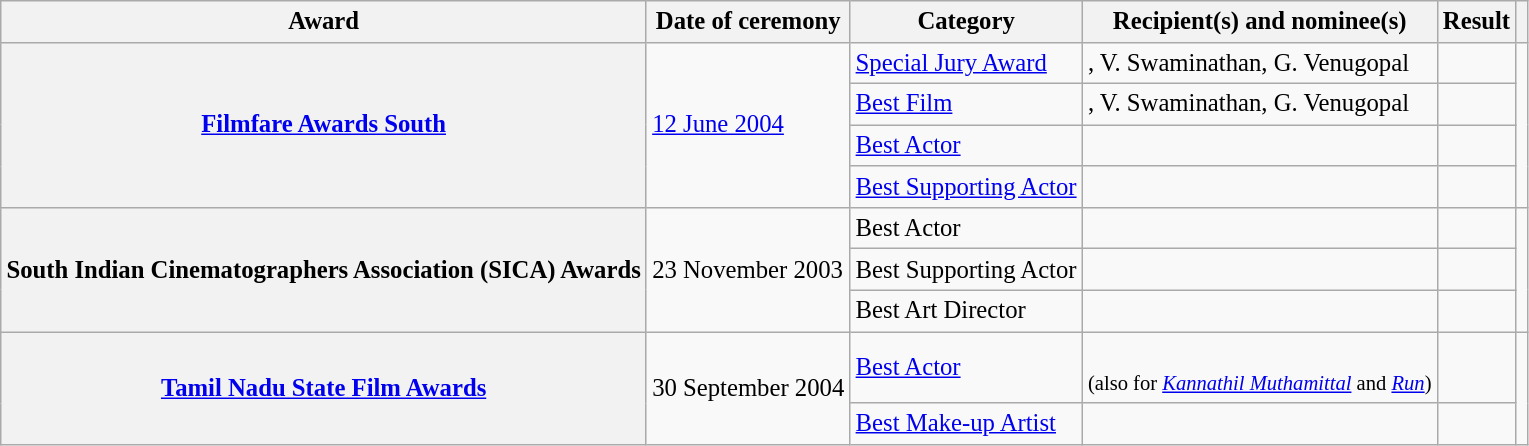<table class="wikitable plainrowheaders sortable" style="font-size: 103%;">
<tr>
<th scope="col">Award</th>
<th scope="col">Date of ceremony</th>
<th scope="col">Category</th>
<th scope="col">Recipient(s) and nominee(s)</th>
<th scope="col">Result</th>
<th scope="col" class="sortable"></th>
</tr>
<tr>
<th scope="row" rowspan="4"><a href='#'>Filmfare Awards South</a></th>
<td rowspan="4"><a href='#'>12 June 2004</a></td>
<td><a href='#'>Special Jury Award</a></td>
<td>, V. Swaminathan, G. Venugopal</td>
<td></td>
<td style="text-align:center;" rowspan="4"><br></td>
</tr>
<tr>
<td><a href='#'>Best Film</a></td>
<td>, V. Swaminathan, G. Venugopal</td>
<td></td>
</tr>
<tr>
<td><a href='#'>Best Actor</a></td>
<td></td>
<td></td>
</tr>
<tr>
<td><a href='#'>Best Supporting Actor</a></td>
<td></td>
<td></td>
</tr>
<tr>
<th scope="row" rowspan="3">South Indian Cinematographers Association (SICA) Awards</th>
<td rowspan="3">23 November 2003</td>
<td>Best Actor</td>
<td></td>
<td></td>
<td style="text-align:center;" rowspan="3"></td>
</tr>
<tr>
<td>Best Supporting Actor</td>
<td></td>
<td></td>
</tr>
<tr>
<td>Best Art Director</td>
<td></td>
<td></td>
</tr>
<tr>
<th scope="row" rowspan="2"><a href='#'>Tamil Nadu State Film Awards</a></th>
<td rowspan="2">30 September 2004</td>
<td><a href='#'>Best Actor</a></td>
<td><br><small>(also for <em><a href='#'>Kannathil Muthamittal</a></em> and <em><a href='#'>Run</a></em>)</small></td>
<td></td>
<td style="text-align:center; "rowspan="2"></td>
</tr>
<tr>
<td><a href='#'>Best Make-up Artist</a></td>
<td></td>
<td></td>
</tr>
</table>
